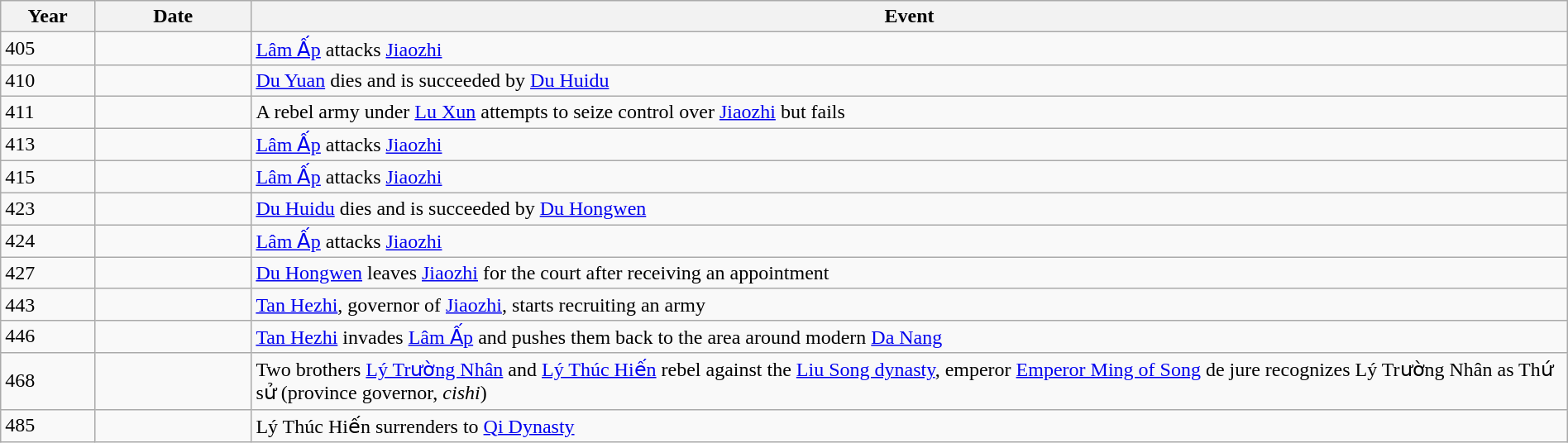<table class="wikitable" width="100%">
<tr>
<th style="width:6%">Year</th>
<th style="width:10%">Date</th>
<th>Event</th>
</tr>
<tr>
<td>405</td>
<td></td>
<td><a href='#'>Lâm Ấp</a> attacks <a href='#'>Jiaozhi</a></td>
</tr>
<tr>
<td>410</td>
<td></td>
<td><a href='#'>Du Yuan</a> dies and is succeeded by <a href='#'>Du Huidu</a></td>
</tr>
<tr>
<td>411</td>
<td></td>
<td>A rebel army under <a href='#'>Lu Xun</a> attempts to seize control over <a href='#'>Jiaozhi</a> but fails</td>
</tr>
<tr>
<td>413</td>
<td></td>
<td><a href='#'>Lâm Ấp</a> attacks <a href='#'>Jiaozhi</a></td>
</tr>
<tr>
<td>415</td>
<td></td>
<td><a href='#'>Lâm Ấp</a> attacks <a href='#'>Jiaozhi</a></td>
</tr>
<tr>
<td>423</td>
<td></td>
<td><a href='#'>Du Huidu</a> dies and is succeeded by <a href='#'>Du Hongwen</a></td>
</tr>
<tr>
<td>424</td>
<td></td>
<td><a href='#'>Lâm Ấp</a> attacks <a href='#'>Jiaozhi</a></td>
</tr>
<tr>
<td>427</td>
<td></td>
<td><a href='#'>Du Hongwen</a> leaves <a href='#'>Jiaozhi</a> for the court after receiving an appointment</td>
</tr>
<tr>
<td>443</td>
<td></td>
<td><a href='#'>Tan Hezhi</a>, governor of <a href='#'>Jiaozhi</a>, starts recruiting an army</td>
</tr>
<tr>
<td>446</td>
<td></td>
<td><a href='#'>Tan Hezhi</a> invades <a href='#'>Lâm Ấp</a> and pushes them back to the area around modern <a href='#'>Da Nang</a></td>
</tr>
<tr>
<td>468</td>
<td></td>
<td>Two brothers <a href='#'>Lý Trường Nhân</a> and <a href='#'>Lý Thúc Hiến</a> rebel against the <a href='#'>Liu Song dynasty</a>, emperor <a href='#'>Emperor Ming of Song</a> de jure recognizes Lý Trường Nhân as Thứ sử (province governor, <em>cishi</em>)</td>
</tr>
<tr>
<td>485</td>
<td></td>
<td>Lý Thúc Hiến surrenders to <a href='#'>Qi Dynasty</a></td>
</tr>
</table>
